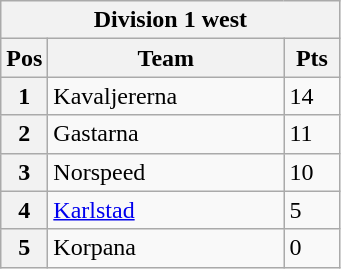<table class="wikitable">
<tr>
<th colspan="3">Division 1 west</th>
</tr>
<tr>
<th width=20>Pos</th>
<th width=150>Team</th>
<th width=30>Pts</th>
</tr>
<tr>
<th>1</th>
<td>Kavaljererna</td>
<td>14</td>
</tr>
<tr>
<th>2</th>
<td>Gastarna</td>
<td>11</td>
</tr>
<tr>
<th>3</th>
<td>Norspeed</td>
<td>10</td>
</tr>
<tr>
<th>4</th>
<td><a href='#'>Karlstad</a></td>
<td>5</td>
</tr>
<tr>
<th>5</th>
<td>Korpana</td>
<td>0</td>
</tr>
</table>
